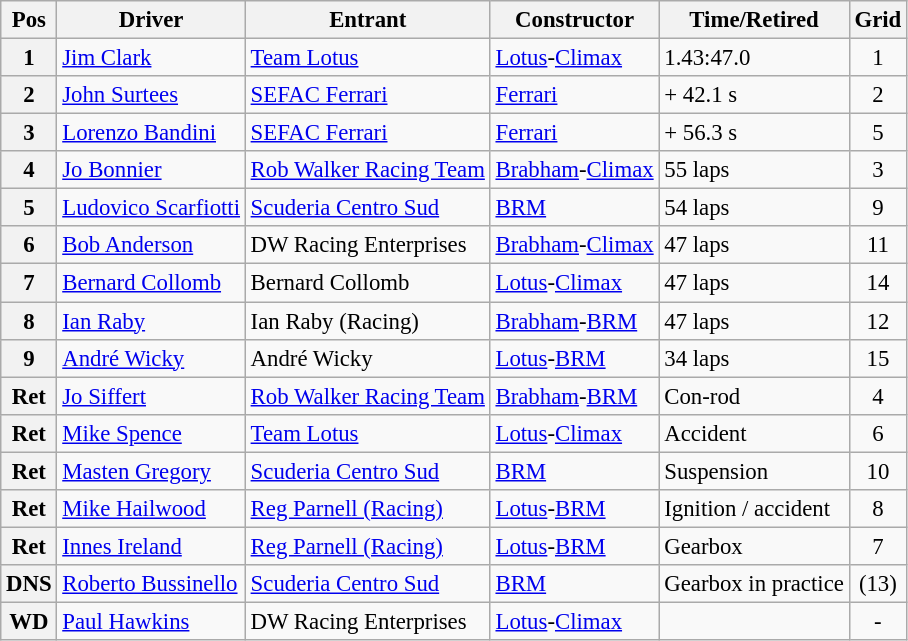<table class="wikitable" style="font-size: 95%;">
<tr>
<th>Pos</th>
<th>Driver</th>
<th>Entrant</th>
<th>Constructor</th>
<th>Time/Retired</th>
<th>Grid</th>
</tr>
<tr>
<th>1</th>
<td> <a href='#'>Jim Clark</a></td>
<td><a href='#'>Team Lotus</a></td>
<td><a href='#'>Lotus</a>-<a href='#'>Climax</a></td>
<td>1.43:47.0</td>
<td style="text-align:center">1</td>
</tr>
<tr>
<th>2</th>
<td> <a href='#'>John Surtees</a></td>
<td><a href='#'>SEFAC Ferrari</a></td>
<td><a href='#'>Ferrari</a></td>
<td>+ 42.1 s</td>
<td style="text-align:center">2</td>
</tr>
<tr>
<th>3</th>
<td> <a href='#'>Lorenzo Bandini</a></td>
<td><a href='#'>SEFAC Ferrari</a></td>
<td><a href='#'>Ferrari</a></td>
<td>+ 56.3 s</td>
<td style="text-align:center">5</td>
</tr>
<tr>
<th>4</th>
<td> <a href='#'>Jo Bonnier</a></td>
<td><a href='#'>Rob Walker Racing Team</a></td>
<td><a href='#'>Brabham</a>-<a href='#'>Climax</a></td>
<td>55 laps</td>
<td style="text-align:center">3</td>
</tr>
<tr>
<th>5</th>
<td> <a href='#'>Ludovico Scarfiotti</a></td>
<td><a href='#'>Scuderia Centro Sud</a></td>
<td><a href='#'>BRM</a></td>
<td>54 laps</td>
<td style="text-align:center">9</td>
</tr>
<tr>
<th>6</th>
<td> <a href='#'>Bob Anderson</a></td>
<td>DW Racing Enterprises</td>
<td><a href='#'>Brabham</a>-<a href='#'>Climax</a></td>
<td>47 laps</td>
<td style="text-align:center">11</td>
</tr>
<tr>
<th>7</th>
<td> <a href='#'>Bernard Collomb</a></td>
<td>Bernard Collomb</td>
<td><a href='#'>Lotus</a>-<a href='#'>Climax</a></td>
<td>47 laps</td>
<td style="text-align:center">14</td>
</tr>
<tr>
<th>8</th>
<td> <a href='#'>Ian Raby</a></td>
<td>Ian Raby (Racing)</td>
<td><a href='#'>Brabham</a>-<a href='#'>BRM</a></td>
<td>47 laps</td>
<td style="text-align:center">12</td>
</tr>
<tr>
<th>9</th>
<td> <a href='#'>André Wicky</a></td>
<td>André Wicky</td>
<td><a href='#'>Lotus</a>-<a href='#'>BRM</a></td>
<td>34 laps</td>
<td style="text-align:center">15</td>
</tr>
<tr>
<th>Ret</th>
<td> <a href='#'>Jo Siffert</a></td>
<td><a href='#'>Rob Walker Racing Team</a></td>
<td><a href='#'>Brabham</a>-<a href='#'>BRM</a></td>
<td>Con-rod</td>
<td style="text-align:center">4</td>
</tr>
<tr>
<th>Ret</th>
<td> <a href='#'>Mike Spence</a></td>
<td><a href='#'>Team Lotus</a></td>
<td><a href='#'>Lotus</a>-<a href='#'>Climax</a></td>
<td>Accident</td>
<td style="text-align:center">6</td>
</tr>
<tr>
<th>Ret</th>
<td> <a href='#'>Masten Gregory</a></td>
<td><a href='#'>Scuderia Centro Sud</a></td>
<td><a href='#'>BRM</a></td>
<td>Suspension</td>
<td style="text-align:center">10</td>
</tr>
<tr>
<th>Ret</th>
<td> <a href='#'>Mike Hailwood</a></td>
<td><a href='#'>Reg Parnell (Racing)</a></td>
<td><a href='#'>Lotus</a>-<a href='#'>BRM</a></td>
<td>Ignition / accident</td>
<td style="text-align:center">8</td>
</tr>
<tr>
<th>Ret</th>
<td> <a href='#'>Innes Ireland</a></td>
<td><a href='#'>Reg Parnell (Racing)</a></td>
<td><a href='#'>Lotus</a>-<a href='#'>BRM</a></td>
<td>Gearbox</td>
<td style="text-align:center">7</td>
</tr>
<tr>
<th>DNS</th>
<td> <a href='#'>Roberto Bussinello</a></td>
<td><a href='#'>Scuderia Centro Sud</a></td>
<td><a href='#'>BRM</a></td>
<td>Gearbox in practice</td>
<td style="text-align:center">(13)</td>
</tr>
<tr>
<th>WD</th>
<td> <a href='#'>Paul Hawkins</a></td>
<td>DW Racing Enterprises</td>
<td><a href='#'>Lotus</a>-<a href='#'>Climax</a></td>
<td></td>
<td style="text-align:center">-</td>
</tr>
</table>
